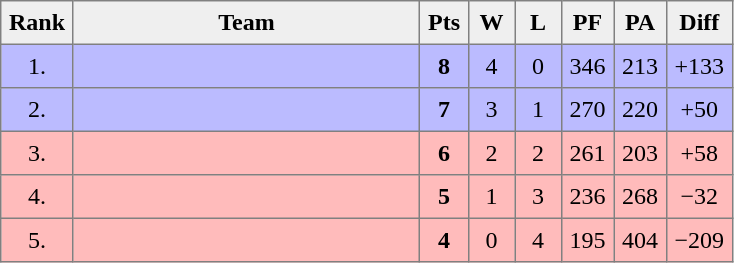<table style=border-collapse:collapse border=1 cellspacing=0 cellpadding=5>
<tr align=center bgcolor=#efefef>
<th width=20>Rank</th>
<th width=220>Team</th>
<th width=20>Pts</th>
<th width=20>W</th>
<th width=20>L</th>
<th width=20>PF</th>
<th width=20>PA</th>
<th width=20>Diff</th>
</tr>
<tr align=center bgcolor="#BBBBFF">
<td>1.</td>
<td align=left></td>
<td><strong>8</strong></td>
<td>4</td>
<td>0</td>
<td>346</td>
<td>213</td>
<td>+133</td>
</tr>
<tr align=center bgcolor="#BBBBFF">
<td>2.</td>
<td align=left></td>
<td><strong>7</strong></td>
<td>3</td>
<td>1</td>
<td>270</td>
<td>220</td>
<td>+50</td>
</tr>
<tr align=center bgcolor="#ffbbbb">
<td>3.</td>
<td align=left></td>
<td><strong>6</strong></td>
<td>2</td>
<td>2</td>
<td>261</td>
<td>203</td>
<td>+58</td>
</tr>
<tr align=center bgcolor="#ffbbbb">
<td>4.</td>
<td align=left></td>
<td><strong>5</strong></td>
<td>1</td>
<td>3</td>
<td>236</td>
<td>268</td>
<td>−32</td>
</tr>
<tr align=center bgcolor="#ffbbbb">
<td>5.</td>
<td align=left></td>
<td><strong>4</strong></td>
<td>0</td>
<td>4</td>
<td>195</td>
<td>404</td>
<td>−209</td>
</tr>
</table>
